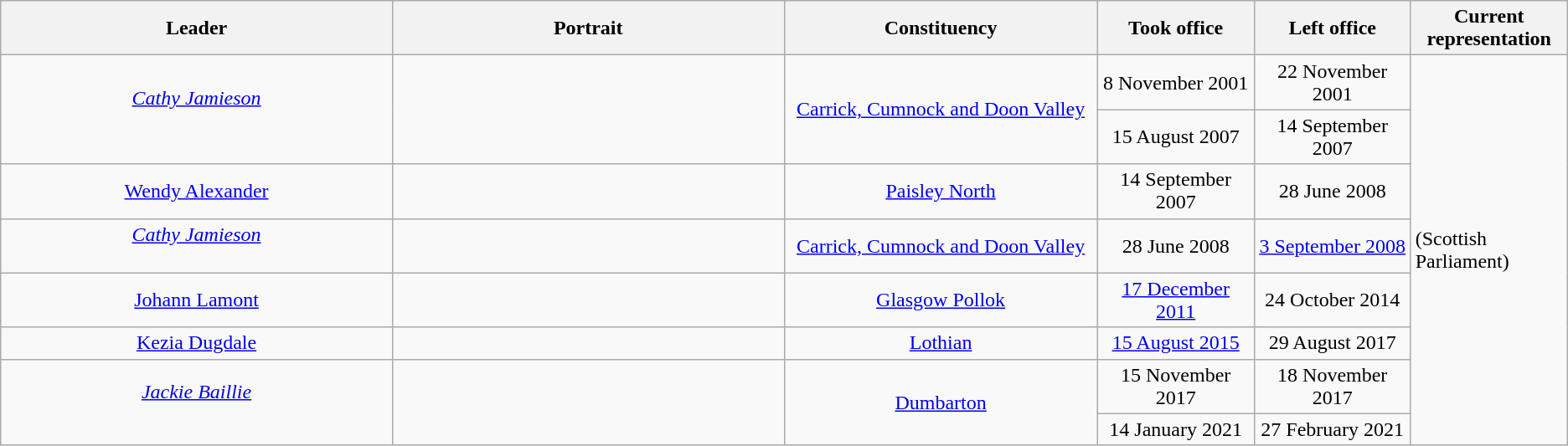<table class="wikitable" style="text-align:center">
<tr>
<th style="width:25%;">Leader<br></th>
<th width=60>Portrait</th>
<th style="width:20%;">Constituency</th>
<th style="width:10%;">Took office</th>
<th style="width:10%;">Left office</th>
<th style="width:10%;">Current representation</th>
</tr>
<tr>
<td rowspan=2><em><a href='#'>Cathy Jamieson</a></em><br><br></td>
<td rowspan=2></td>
<td rowspan=2><a href='#'>Carrick, Cumnock and Doon Valley</a> </td>
<td>8 November 2001</td>
<td>22 November 2001</td>
<td rowspan=8 align=left> (Scottish Parliament)</td>
</tr>
<tr>
<td>15 August 2007</td>
<td>14 September 2007</td>
</tr>
<tr>
<td><a href='#'>Wendy Alexander</a><br></td>
<td></td>
<td><a href='#'>Paisley North</a> </td>
<td>14 September 2007</td>
<td>28 June 2008</td>
</tr>
<tr>
<td><em><a href='#'>Cathy Jamieson</a></em><br><br></td>
<td></td>
<td><a href='#'>Carrick, Cumnock and Doon Valley</a> </td>
<td>28 June 2008</td>
<td><a href='#'>3 September 2008</a></td>
</tr>
<tr>
<td><a href='#'>Johann Lamont</a><br></td>
<td></td>
<td><a href='#'>Glasgow Pollok</a> </td>
<td><a href='#'>17 December 2011</a></td>
<td>24 October 2014</td>
</tr>
<tr>
<td><a href='#'>Kezia Dugdale</a><br></td>
<td></td>
<td><a href='#'>Lothian</a> </td>
<td><a href='#'>15 August 2015</a></td>
<td>29 August 2017</td>
</tr>
<tr>
<td rowspan=2><em><a href='#'>Jackie Baillie</a></em><br><br></td>
<td rowspan=2></td>
<td rowspan=2><a href='#'>Dumbarton</a> </td>
<td>15 November 2017</td>
<td>18 November 2017</td>
</tr>
<tr>
<td>14 January 2021</td>
<td>27 February 2021</td>
</tr>
</table>
